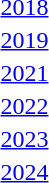<table>
<tr>
<td><a href='#'>2018</a></td>
<td><br></td>
<td><br></td>
<td><br></td>
</tr>
<tr>
<td><a href='#'>2019</a></td>
<td><br></td>
<td><br></td>
<td><br></td>
</tr>
<tr>
<td><a href='#'>2021</a></td>
<td><br></td>
<td><br></td>
<td><br></td>
</tr>
<tr>
<td><a href='#'>2022</a></td>
<td><br></td>
<td><br></td>
<td><br></td>
</tr>
<tr>
<td><a href='#'>2023</a></td>
<td><br></td>
<td><br></td>
<td><br></td>
</tr>
<tr>
<td><a href='#'>2024</a></td>
<td><br></td>
<td><br></td>
<td><br></td>
</tr>
</table>
